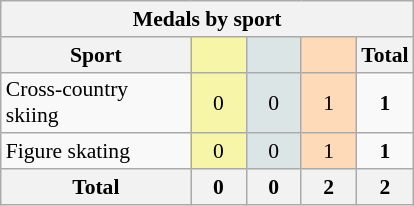<table class="wikitable" style="font-size:90%; text-align:center;">
<tr>
<th colspan=5>Medals by sport</th>
</tr>
<tr>
<th width=120>Sport</th>
<th scope="col" width=30 style="background:#F7F6A8;"></th>
<th scope="col" width=30 style="background:#DCE5E5;"></th>
<th scope="col" width=30 style="background:#FFDAB9;"></th>
<th width=30>Total</th>
</tr>
<tr>
<td align=left>Cross-country skiing</td>
<td style="background:#F7F6A8;">0</td>
<td style="background:#DCE5E5;">0</td>
<td style="background:#FFDAB9;">1</td>
<td><strong>1</strong></td>
</tr>
<tr>
<td align=left>Figure skating</td>
<td style="background:#F7F6A8;">0</td>
<td style="background:#DCE5E5;">0</td>
<td style="background:#FFDAB9;">1</td>
<td><strong>1</strong></td>
</tr>
<tr class="sortbottom">
<th>Total</th>
<th>0</th>
<th>0</th>
<th>2</th>
<th>2</th>
</tr>
</table>
